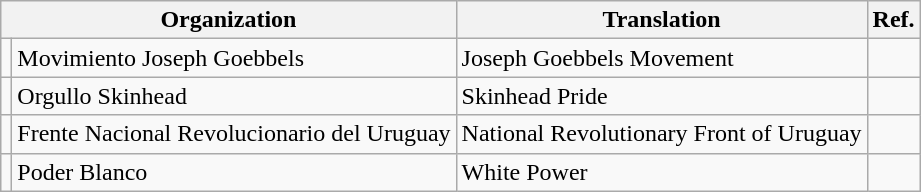<table class="wikitable">
<tr>
<th colspan="2">Organization</th>
<th>Translation</th>
<th>Ref.</th>
</tr>
<tr>
<td></td>
<td>Movimiento Joseph Goebbels</td>
<td>Joseph Goebbels Movement</td>
<td></td>
</tr>
<tr>
<td></td>
<td>Orgullo Skinhead</td>
<td>Skinhead Pride</td>
<td></td>
</tr>
<tr>
<td></td>
<td>Frente Nacional Revolucionario del Uruguay</td>
<td>National Revolutionary Front of Uruguay</td>
<td></td>
</tr>
<tr>
<td></td>
<td>Poder Blanco</td>
<td>White Power</td>
<td></td>
</tr>
</table>
